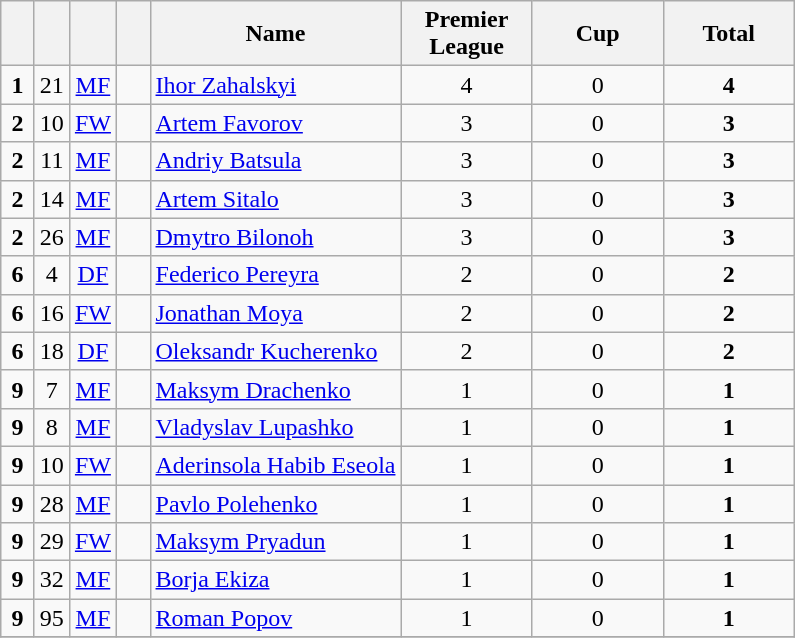<table class="wikitable" style="text-align:center">
<tr>
<th width=15></th>
<th width=15></th>
<th width=15></th>
<th width=15></th>
<th width=160>Name</th>
<th width=80><strong>Premier League</strong></th>
<th width=80><strong>Cup</strong></th>
<th width=80>Total</th>
</tr>
<tr>
<td><strong>1</strong></td>
<td>21</td>
<td><a href='#'>MF</a></td>
<td></td>
<td align=left><a href='#'>Ihor Zahalskyi</a></td>
<td>4</td>
<td>0</td>
<td><strong>4</strong></td>
</tr>
<tr>
<td><strong>2</strong></td>
<td>10</td>
<td><a href='#'>FW</a></td>
<td></td>
<td align=left><a href='#'>Artem Favorov</a></td>
<td>3</td>
<td>0</td>
<td><strong>3</strong></td>
</tr>
<tr>
<td><strong>2</strong></td>
<td>11</td>
<td><a href='#'>MF</a></td>
<td></td>
<td align=left><a href='#'>Andriy Batsula</a></td>
<td>3</td>
<td>0</td>
<td><strong>3</strong></td>
</tr>
<tr>
<td><strong>2</strong></td>
<td>14</td>
<td><a href='#'>MF</a></td>
<td></td>
<td align=left><a href='#'>Artem Sitalo</a></td>
<td>3</td>
<td>0</td>
<td><strong>3</strong></td>
</tr>
<tr>
<td><strong>2</strong></td>
<td>26</td>
<td><a href='#'>MF</a></td>
<td></td>
<td align=left><a href='#'>Dmytro Bilonoh</a></td>
<td>3</td>
<td>0</td>
<td><strong>3</strong></td>
</tr>
<tr>
<td><strong>6</strong></td>
<td>4</td>
<td><a href='#'>DF</a></td>
<td></td>
<td align=left><a href='#'>Federico Pereyra</a></td>
<td>2</td>
<td>0</td>
<td><strong>2</strong></td>
</tr>
<tr>
<td><strong>6</strong></td>
<td>16</td>
<td><a href='#'>FW</a></td>
<td></td>
<td align=left><a href='#'>Jonathan Moya</a></td>
<td>2</td>
<td>0</td>
<td><strong>2</strong></td>
</tr>
<tr>
<td><strong>6</strong></td>
<td>18</td>
<td><a href='#'>DF</a></td>
<td></td>
<td align=left><a href='#'>Oleksandr Kucherenko</a></td>
<td>2</td>
<td>0</td>
<td><strong>2</strong></td>
</tr>
<tr>
<td><strong>9</strong></td>
<td>7</td>
<td><a href='#'>MF</a></td>
<td></td>
<td align=left><a href='#'>Maksym Drachenko</a></td>
<td>1</td>
<td>0</td>
<td><strong>1</strong></td>
</tr>
<tr>
<td><strong>9</strong></td>
<td>8</td>
<td><a href='#'>MF</a></td>
<td></td>
<td align=left><a href='#'>Vladyslav Lupashko</a></td>
<td>1</td>
<td>0</td>
<td><strong>1</strong></td>
</tr>
<tr>
<td><strong>9</strong></td>
<td>10</td>
<td><a href='#'>FW</a></td>
<td></td>
<td align=left><a href='#'>Aderinsola Habib Eseola</a></td>
<td>1</td>
<td>0</td>
<td><strong>1</strong></td>
</tr>
<tr>
<td><strong>9</strong></td>
<td>28</td>
<td><a href='#'>MF</a></td>
<td></td>
<td align=left><a href='#'>Pavlo Polehenko</a></td>
<td>1</td>
<td>0</td>
<td><strong>1</strong></td>
</tr>
<tr>
<td><strong>9</strong></td>
<td>29</td>
<td><a href='#'>FW</a></td>
<td></td>
<td align=left><a href='#'>Maksym Pryadun</a></td>
<td>1</td>
<td>0</td>
<td><strong>1</strong></td>
</tr>
<tr>
<td><strong>9</strong></td>
<td>32</td>
<td><a href='#'>MF</a></td>
<td></td>
<td align=left><a href='#'>Borja Ekiza</a></td>
<td>1</td>
<td>0</td>
<td><strong>1</strong></td>
</tr>
<tr>
<td><strong>9</strong></td>
<td>95</td>
<td><a href='#'>MF</a></td>
<td></td>
<td align=left><a href='#'>Roman Popov</a></td>
<td>1</td>
<td>0</td>
<td><strong>1</strong></td>
</tr>
<tr>
</tr>
</table>
